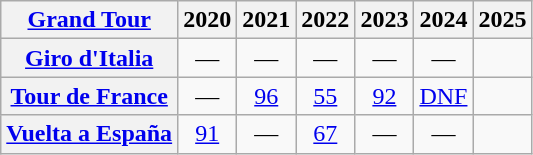<table class="wikitable plainrowheaders">
<tr>
<th scope="col"><a href='#'>Grand Tour</a></th>
<th scope="col">2020</th>
<th scope="col">2021</th>
<th scope="col">2022</th>
<th scope="col">2023</th>
<th scope="col">2024</th>
<th scope="col">2025</th>
</tr>
<tr style="text-align:center;">
<th scope="row"> <a href='#'>Giro d'Italia</a></th>
<td>—</td>
<td>—</td>
<td>—</td>
<td>—</td>
<td>—</td>
<td></td>
</tr>
<tr style="text-align:center;">
<th scope="row"> <a href='#'>Tour de France</a></th>
<td>—</td>
<td><a href='#'>96</a></td>
<td><a href='#'>55</a></td>
<td><a href='#'>92</a></td>
<td><a href='#'>DNF</a></td>
<td></td>
</tr>
<tr style="text-align:center;">
<th scope="row"> <a href='#'>Vuelta a España</a></th>
<td><a href='#'>91</a></td>
<td>—</td>
<td><a href='#'>67</a></td>
<td>—</td>
<td>—</td>
<td></td>
</tr>
</table>
